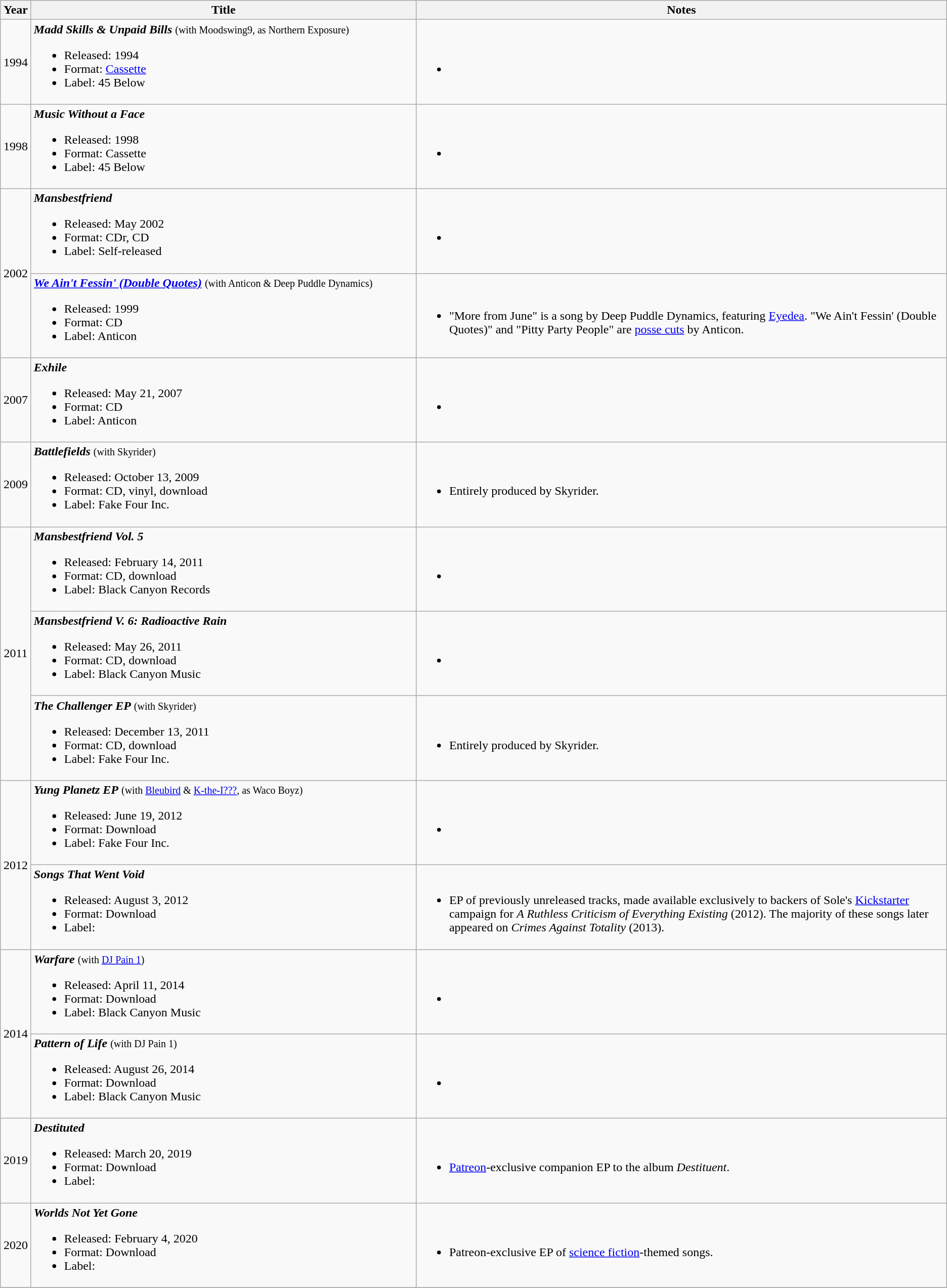<table class="wikitable">
<tr>
<th rowspan="1" style="width:33px;">Year</th>
<th rowspan="1" style="width:500px;">Title</th>
<th rowspan="1">Notes</th>
</tr>
<tr>
<td style="text-align:center;">1994</td>
<td><strong><em>Madd Skills & Unpaid Bills</em></strong> <small>(with Moodswing9, as Northern Exposure)</small><br><ul><li>Released: 1994</li><li>Format: <a href='#'>Cassette</a></li><li>Label: 45 Below</li></ul></td>
<td><br><ul><li></li></ul></td>
</tr>
<tr>
<td style="text-align:center;">1998</td>
<td><strong><em>Music Without a Face</em></strong><br><ul><li>Released: 1998</li><li>Format: Cassette</li><li>Label: 45 Below</li></ul></td>
<td><br><ul><li></li></ul></td>
</tr>
<tr>
<td style="text-align:center;" rowspan="2">2002</td>
<td><strong><em>Mansbestfriend</em></strong><br><ul><li>Released: May 2002</li><li>Format: CDr, CD</li><li>Label: Self-released</li></ul></td>
<td><br><ul><li></li></ul></td>
</tr>
<tr>
<td><strong><em><a href='#'>We Ain't Fessin' (Double Quotes)</a></em></strong> <small>(with Anticon & Deep Puddle Dynamics)</small><br><ul><li>Released: 1999</li><li>Format: CD</li><li>Label: Anticon</li></ul></td>
<td><br><ul><li>"More from June" is a song by Deep Puddle Dynamics, featuring <a href='#'>Eyedea</a>. "We Ain't Fessin' (Double Quotes)" and "Pitty Party People" are <a href='#'>posse cuts</a> by Anticon.</li></ul></td>
</tr>
<tr>
<td style="text-align:center;">2007</td>
<td><strong><em>Exhile</em></strong><br><ul><li>Released: May 21, 2007</li><li>Format: CD</li><li>Label: Anticon</li></ul></td>
<td><br><ul><li></li></ul></td>
</tr>
<tr>
<td style="text-align:center;">2009</td>
<td><strong><em>Battlefields</em></strong> <small>(with Skyrider)</small><br><ul><li>Released: October 13, 2009</li><li>Format: CD, vinyl, download</li><li>Label: Fake Four Inc.</li></ul></td>
<td><br><ul><li>Entirely produced by Skyrider.</li></ul></td>
</tr>
<tr>
<td style="text-align:center;" rowspan="3">2011</td>
<td><strong><em>Mansbestfriend Vol. 5</em></strong><br><ul><li>Released: February 14, 2011</li><li>Format: CD, download</li><li>Label: Black Canyon Records</li></ul></td>
<td><br><ul><li></li></ul></td>
</tr>
<tr>
<td><strong><em>Mansbestfriend V. 6: Radioactive Rain</em></strong><br><ul><li>Released: May 26, 2011</li><li>Format: CD, download</li><li>Label: Black Canyon Music</li></ul></td>
<td><br><ul><li></li></ul></td>
</tr>
<tr>
<td><strong><em>The Challenger EP</em></strong> <small>(with Skyrider)</small><br><ul><li>Released: December 13, 2011</li><li>Format: CD, download</li><li>Label: Fake Four Inc.</li></ul></td>
<td><br><ul><li>Entirely produced by Skyrider.</li></ul></td>
</tr>
<tr>
<td style="text-align:center;" rowspan="2">2012</td>
<td><strong><em>Yung Planetz EP</em></strong> <small>(with <a href='#'>Bleubird</a> & <a href='#'>K-the-I???</a>, as Waco Boyz)</small><br><ul><li>Released: June 19, 2012</li><li>Format: Download</li><li>Label: Fake Four Inc.</li></ul></td>
<td><br><ul><li></li></ul></td>
</tr>
<tr>
<td><strong><em>Songs That Went Void</em></strong><br><ul><li>Released: August 3, 2012</li><li>Format: Download</li><li>Label:</li></ul></td>
<td><br><ul><li>EP of previously unreleased tracks, made available exclusively to backers of Sole's <a href='#'>Kickstarter</a> campaign for <em>A Ruthless Criticism of Everything Existing</em> (2012). The majority of these songs later appeared on <em>Crimes Against Totality</em> (2013).</li></ul></td>
</tr>
<tr>
<td style="text-align:center;" rowspan="2">2014</td>
<td><strong><em>Warfare</em></strong> <small>(with <a href='#'>DJ Pain 1</a>)</small><br><ul><li>Released: April 11, 2014</li><li>Format: Download</li><li>Label: Black Canyon Music</li></ul></td>
<td><br><ul><li></li></ul></td>
</tr>
<tr>
<td><strong><em>Pattern of Life</em></strong> <small>(with DJ Pain 1)</small><br><ul><li>Released: August 26, 2014</li><li>Format: Download</li><li>Label: Black Canyon Music</li></ul></td>
<td><br><ul><li></li></ul></td>
</tr>
<tr>
<td style="text-align:center;">2019</td>
<td><strong><em>Destituted</em></strong><br><ul><li>Released: March 20, 2019</li><li>Format: Download</li><li>Label:</li></ul></td>
<td><br><ul><li><a href='#'>Patreon</a>-exclusive companion EP to the album <em>Destituent</em>.</li></ul></td>
</tr>
<tr>
<td style="text-align:center;">2020</td>
<td><strong><em>Worlds Not Yet Gone</em></strong><br><ul><li>Released: February 4, 2020</li><li>Format: Download</li><li>Label:</li></ul></td>
<td><br><ul><li>Patreon-exclusive EP of <a href='#'>science fiction</a>-themed songs.</li></ul></td>
</tr>
<tr>
</tr>
</table>
